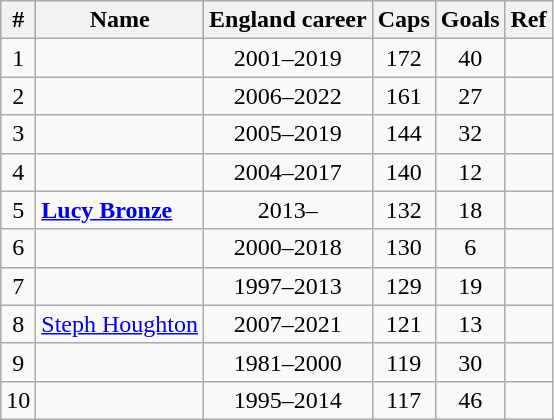<table class="wikitable sortable" style="text-align:center">
<tr>
<th>#</th>
<th>Name</th>
<th>England career</th>
<th>Caps</th>
<th>Goals</th>
<th scope=col class=unsortable>Ref</th>
</tr>
<tr>
<td>1</td>
<td align="left"></td>
<td>2001–2019</td>
<td>172</td>
<td>40</td>
<td></td>
</tr>
<tr>
<td>2</td>
<td align="left"></td>
<td>2006–2022</td>
<td>161</td>
<td>27</td>
<td></td>
</tr>
<tr>
<td>3</td>
<td align="left"></td>
<td>2005–2019</td>
<td>144</td>
<td>32</td>
<td></td>
</tr>
<tr>
<td>4</td>
<td align="left"></td>
<td>2004–2017</td>
<td>140</td>
<td>12</td>
<td></td>
</tr>
<tr>
<td>5</td>
<td align="left"><strong><a href='#'>Lucy Bronze</a></strong></td>
<td>2013–</td>
<td>132</td>
<td>18</td>
<td></td>
</tr>
<tr>
<td>6</td>
<td align="left"></td>
<td>2000–2018</td>
<td>130</td>
<td>6</td>
<td></td>
</tr>
<tr>
<td>7</td>
<td align="left"></td>
<td>1997–2013</td>
<td>129</td>
<td>19</td>
<td></td>
</tr>
<tr>
<td>8</td>
<td align="left"><a href='#'>Steph Houghton</a></td>
<td>2007–2021</td>
<td>121</td>
<td>13</td>
<td></td>
</tr>
<tr>
<td>9</td>
<td align="left"></td>
<td>1981–2000</td>
<td>119</td>
<td>30</td>
<td></td>
</tr>
<tr>
<td>10</td>
<td align="left"></td>
<td>1995–2014</td>
<td>117</td>
<td>46</td>
<td></td>
</tr>
</table>
